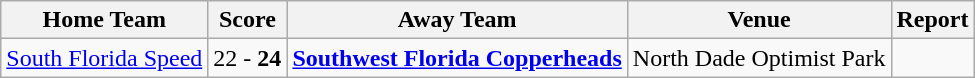<table class="wikitable">
<tr>
<th>Home Team</th>
<th>Score</th>
<th>Away Team</th>
<th>Venue</th>
<th>Report</th>
</tr>
<tr>
<td> <a href='#'>South Florida Speed</a></td>
<td>22 - <strong>24</strong></td>
<td> <strong><a href='#'>Southwest Florida Copperheads</a></strong></td>
<td>North Dade Optimist Park</td>
<td></td>
</tr>
</table>
